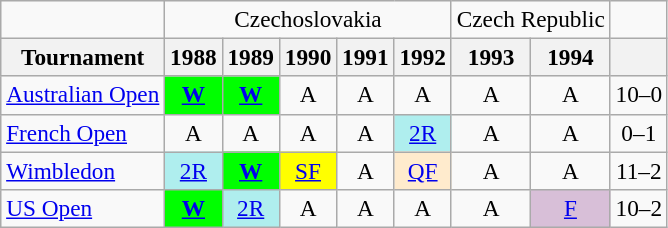<table class=wikitable style=text-align:center;font-size:97%>
<tr>
<td colspan="1"></td>
<td colspan="5">Czechoslovakia</td>
<td colspan="2">Czech Republic</td>
<td colspan="1"></td>
</tr>
<tr>
<th>Tournament</th>
<th>1988</th>
<th>1989</th>
<th>1990</th>
<th>1991</th>
<th>1992</th>
<th>1993</th>
<th>1994</th>
<th></th>
</tr>
<tr>
<td align=left><a href='#'>Australian Open</a></td>
<td bgcolor=lime><strong><a href='#'>W</a></strong></td>
<td bgcolor=lime><strong><a href='#'>W</a></strong></td>
<td>A</td>
<td>A</td>
<td>A</td>
<td>A</td>
<td>A</td>
<td>10–0</td>
</tr>
<tr>
<td align=left><a href='#'>French Open</a></td>
<td>A</td>
<td>A</td>
<td>A</td>
<td>A</td>
<td bgcolor=afeeee><a href='#'>2R</a></td>
<td>A</td>
<td>A</td>
<td>0–1</td>
</tr>
<tr>
<td align=left><a href='#'>Wimbledon</a></td>
<td bgcolor=afeeee><a href='#'>2R</a></td>
<td bgcolor=lime><strong><a href='#'>W</a></strong></td>
<td bgcolor=yellow><a href='#'>SF</a></td>
<td>A</td>
<td bgcolor=ffebcd><a href='#'>QF</a></td>
<td>A</td>
<td>A</td>
<td>11–2</td>
</tr>
<tr>
<td align=left><a href='#'>US Open</a></td>
<td bgcolor=lime><strong><a href='#'>W</a></strong></td>
<td bgcolor=afeeee><a href='#'>2R</a></td>
<td>A</td>
<td>A</td>
<td>A</td>
<td>A</td>
<td bgcolor=thistle><a href='#'>F</a></td>
<td>10–2</td>
</tr>
</table>
